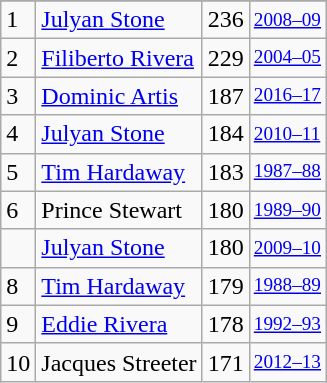<table class="wikitable">
<tr>
</tr>
<tr>
<td>1</td>
<td><a href='#'>Julyan Stone</a></td>
<td>236</td>
<td style="font-size:80%;"><a href='#'>2008–09</a></td>
</tr>
<tr>
<td>2</td>
<td><a href='#'>Filiberto Rivera</a></td>
<td>229</td>
<td style="font-size:80%;"><a href='#'>2004–05</a></td>
</tr>
<tr>
<td>3</td>
<td><a href='#'>Dominic Artis</a></td>
<td>187</td>
<td style="font-size:80%;"><a href='#'>2016–17</a></td>
</tr>
<tr>
<td>4</td>
<td><a href='#'>Julyan Stone</a></td>
<td>184</td>
<td style="font-size:80%;"><a href='#'>2010–11</a></td>
</tr>
<tr>
<td>5</td>
<td><a href='#'>Tim Hardaway</a></td>
<td>183</td>
<td style="font-size:80%;"><a href='#'>1987–88</a></td>
</tr>
<tr>
<td>6</td>
<td>Prince Stewart</td>
<td>180</td>
<td style="font-size:80%;"><a href='#'>1989–90</a></td>
</tr>
<tr>
<td></td>
<td><a href='#'>Julyan Stone</a></td>
<td>180</td>
<td style="font-size:80%;"><a href='#'>2009–10</a></td>
</tr>
<tr>
<td>8</td>
<td><a href='#'>Tim Hardaway</a></td>
<td>179</td>
<td style="font-size:80%;"><a href='#'>1988–89</a></td>
</tr>
<tr>
<td>9</td>
<td><a href='#'>Eddie Rivera</a></td>
<td>178</td>
<td style="font-size:80%;"><a href='#'>1992–93</a></td>
</tr>
<tr>
<td>10</td>
<td>Jacques Streeter</td>
<td>171</td>
<td style="font-size:80%;"><a href='#'>2012–13</a></td>
</tr>
</table>
